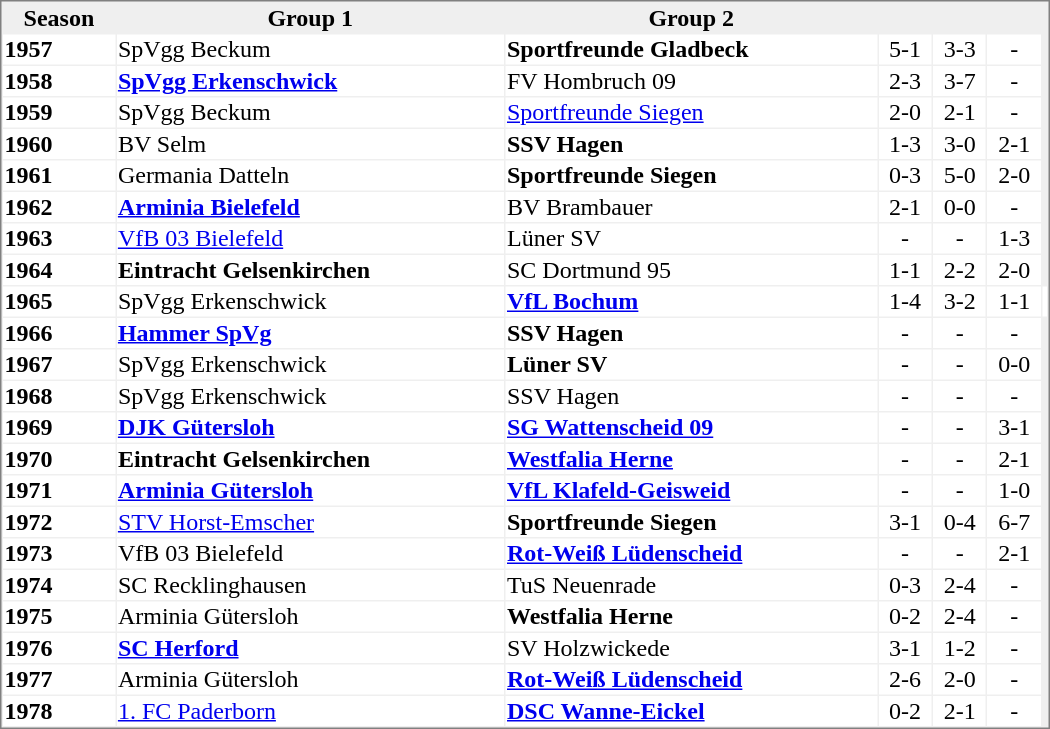<table style="border-style:solid;border-width:1px;border-color:#808080;background-color:#EFEFEF" cellspacing="1" cellpadding="1" width="700px">
<tr bgcolor="#EFEFEF">
<th>Season</th>
<th>Group 1</th>
<th>Group 2</th>
<th></th>
<th></th>
</tr>
<tr align="left" valign="top" bgcolor="#ffffff">
<th>1957</th>
<td>SpVgg Beckum</td>
<td><strong>Sportfreunde Gladbeck</strong></td>
<td align="center">5-1</td>
<td align="center">3-3</td>
<td align="center">-</td>
</tr>
<tr align="left" valign="top" bgcolor="#ffffff">
<th>1958</th>
<td><strong><a href='#'>SpVgg Erkenschwick</a></strong></td>
<td>FV Hombruch 09</td>
<td align="center">2-3</td>
<td align="center">3-7</td>
<td align="center">-</td>
</tr>
<tr align="left" valign="top" bgcolor="#ffffff">
<th>1959</th>
<td>SpVgg Beckum</td>
<td><a href='#'>Sportfreunde Siegen</a></td>
<td align="center">2-0</td>
<td align="center">2-1</td>
<td align="center">-</td>
</tr>
<tr align="left" valign="top" bgcolor="#ffffff">
<th>1960</th>
<td>BV Selm</td>
<td><strong>SSV Hagen</strong></td>
<td align="center">1-3</td>
<td align="center">3-0</td>
<td align="center">2-1</td>
</tr>
<tr align="left" valign="top" bgcolor="#ffffff">
<th>1961</th>
<td>Germania Datteln</td>
<td><strong>Sportfreunde Siegen</strong></td>
<td align="center">0-3</td>
<td align="center">5-0</td>
<td align="center">2-0</td>
</tr>
<tr align="left" valign="top" bgcolor="#ffffff">
<th>1962</th>
<td><strong><a href='#'>Arminia Bielefeld</a></strong></td>
<td>BV Brambauer</td>
<td align="center">2-1</td>
<td align="center">0-0</td>
<td align="center">-</td>
</tr>
<tr align="left" valign="top" bgcolor="#ffffff">
<th>1963</th>
<td><a href='#'>VfB 03 Bielefeld</a></td>
<td>Lüner SV</td>
<td align="center">-</td>
<td align="center">-</td>
<td align="center">1-3</td>
</tr>
<tr align="left" valign="top" bgcolor="#ffffff">
<th>1964</th>
<td><strong>Eintracht Gelsenkirchen</strong></td>
<td>SC Dortmund 95</td>
<td align="center">1-1</td>
<td align="center">2-2</td>
<td align="center">2-0</td>
</tr>
<tr align="left" valign="top" bgcolor="#ffffff">
<th>1965</th>
<td>SpVgg Erkenschwick</td>
<td><strong><a href='#'>VfL Bochum</a></strong></td>
<td align="center">1-4</td>
<td align="center">3-2</td>
<td align="center">1-1</td>
<td></td>
</tr>
<tr align="left" valign="top" bgcolor="#ffffff">
<th>1966</th>
<td><strong><a href='#'>Hammer SpVg</a></strong></td>
<td><strong>SSV Hagen</strong></td>
<td align="center">-</td>
<td align="center">-</td>
<td align="center">-</td>
</tr>
<tr align="left" valign="top" bgcolor="#ffffff">
<th>1967</th>
<td>SpVgg Erkenschwick</td>
<td><strong>Lüner SV</strong></td>
<td align="center">-</td>
<td align="center">-</td>
<td align="center">0-0</td>
</tr>
<tr align="left" valign="top" bgcolor="#ffffff">
<th>1968</th>
<td>SpVgg Erkenschwick</td>
<td>SSV Hagen</td>
<td align="center">-</td>
<td align="center">-</td>
<td align="center">-</td>
</tr>
<tr align="left" valign="top" bgcolor="#ffffff">
<th>1969</th>
<td><strong><a href='#'>DJK Gütersloh</a></strong></td>
<td><strong><a href='#'>SG Wattenscheid 09</a></strong></td>
<td align="center">-</td>
<td align="center">-</td>
<td align="center">3-1</td>
</tr>
<tr align="left" valign="top" bgcolor="#ffffff">
<th>1970</th>
<td><strong>Eintracht Gelsenkirchen</strong></td>
<td><strong><a href='#'>Westfalia Herne</a></strong></td>
<td align="center">-</td>
<td align="center">-</td>
<td align="center">2-1</td>
</tr>
<tr align="left" valign="top" bgcolor="#ffffff">
<th>1971</th>
<td><strong><a href='#'>Arminia Gütersloh</a></strong></td>
<td><strong><a href='#'>VfL Klafeld-Geisweid</a></strong></td>
<td align="center">-</td>
<td align="center">-</td>
<td align="center">1-0</td>
</tr>
<tr align="left" valign="top" bgcolor="#ffffff">
<th>1972</th>
<td><a href='#'>STV Horst-Emscher</a></td>
<td><strong>Sportfreunde Siegen</strong></td>
<td align="center">3-1</td>
<td align="center">0-4</td>
<td align="center">6-7</td>
</tr>
<tr align="left" valign="top" bgcolor="#ffffff">
<th>1973</th>
<td>VfB 03 Bielefeld</td>
<td><strong><a href='#'>Rot-Weiß Lüdenscheid</a></strong></td>
<td align="center">-</td>
<td align="center">-</td>
<td align="center">2-1</td>
</tr>
<tr align="left" valign="top" bgcolor="#ffffff">
<th>1974</th>
<td>SC Recklinghausen</td>
<td>TuS Neuenrade</td>
<td align="center">0-3</td>
<td align="center">2-4</td>
<td align="center">-</td>
</tr>
<tr align="left" valign="top" bgcolor="#ffffff">
<th>1975</th>
<td>Arminia Gütersloh</td>
<td><strong>Westfalia Herne</strong></td>
<td align="center">0-2</td>
<td align="center">2-4</td>
<td align="center">-</td>
</tr>
<tr align="left" valign="top" bgcolor="#ffffff">
<th>1976</th>
<td><strong><a href='#'>SC Herford</a></strong></td>
<td>SV Holzwickede</td>
<td align="center">3-1</td>
<td align="center">1-2</td>
<td align="center">-</td>
</tr>
<tr align="left" valign="top" bgcolor="#ffffff">
<th>1977</th>
<td>Arminia Gütersloh</td>
<td><strong><a href='#'>Rot-Weiß Lüdenscheid</a></strong></td>
<td align="center">2-6</td>
<td align="center">2-0</td>
<td align="center">-</td>
</tr>
<tr align="left" valign="top" bgcolor="#ffffff">
<th>1978</th>
<td><a href='#'>1. FC Paderborn</a></td>
<td><strong><a href='#'>DSC Wanne-Eickel</a></strong></td>
<td align="center">0-2</td>
<td align="center">2-1</td>
<td align="center">-</td>
</tr>
</table>
